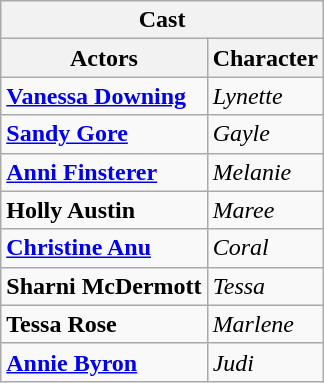<table class="wikitable">
<tr>
<th colspan="2"><strong>Cast</strong></th>
</tr>
<tr>
<th><strong>Actors</strong></th>
<th><strong>Character</strong></th>
</tr>
<tr>
<td><strong><a href='#'>Vanessa Downing</a></strong></td>
<td><em>Lynette</em></td>
</tr>
<tr>
<td><strong><a href='#'>Sandy Gore</a></strong></td>
<td><em>Gayle</em></td>
</tr>
<tr>
<td><strong><a href='#'>Anni Finsterer</a></strong></td>
<td><em>Melanie</em></td>
</tr>
<tr>
<td><strong>Holly Austin</strong></td>
<td><em>Maree</em></td>
</tr>
<tr>
<td><strong><a href='#'>Christine Anu</a></strong></td>
<td><em>Coral</em></td>
</tr>
<tr>
<td><strong>Sharni McDermott</strong></td>
<td><em>Tessa</em></td>
</tr>
<tr>
<td><strong>Tessa Rose</strong></td>
<td><em>Marlene</em></td>
</tr>
<tr>
<td><strong><a href='#'>Annie Byron</a></strong></td>
<td><em>Judi</em></td>
</tr>
</table>
